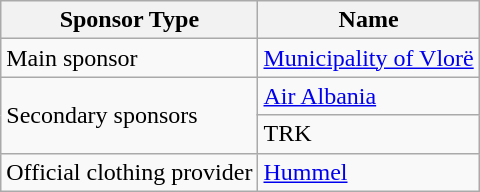<table class="wikitable">
<tr>
<th>Sponsor Type</th>
<th>Name</th>
</tr>
<tr>
<td>Main sponsor</td>
<td> <a href='#'>Municipality of Vlorë</a></td>
</tr>
<tr>
<td rowspan="2">Secondary sponsors</td>
<td> <a href='#'>Air Albania</a></td>
</tr>
<tr>
<td> TRK</td>
</tr>
<tr>
<td>Official clothing provider</td>
<td> <a href='#'>Hummel</a></td>
</tr>
</table>
